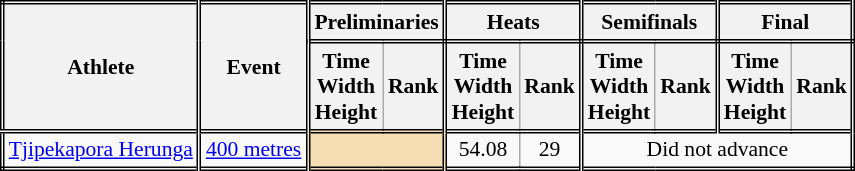<table class=wikitable style="font-size:90%; border: double;">
<tr>
<th rowspan="2" style="border-right:double">Athlete</th>
<th rowspan="2" style="border-right:double">Event</th>
<th colspan="2" style="border-right:double; border-bottom:double;">Preliminaries</th>
<th colspan="2" style="border-right:double; border-bottom:double;">Heats</th>
<th colspan="2" style="border-right:double; border-bottom:double;">Semifinals</th>
<th colspan="2" style="border-right:double; border-bottom:double;">Final</th>
</tr>
<tr>
<th>Time<br>Width<br>Height</th>
<th style="border-right:double">Rank</th>
<th>Time<br>Width<br>Height</th>
<th style="border-right:double">Rank</th>
<th>Time<br>Width<br>Height</th>
<th style="border-right:double">Rank</th>
<th>Time<br>Width<br>Height</th>
<th style="border-right:double">Rank</th>
</tr>
<tr style="border-top: double;">
<td style="border-right:double"><a href='#'>Tjipekapora Herunga</a></td>
<td style="border-right:double"><a href='#'>400 metres</a></td>
<td style="border-right:double" colspan= 2 bgcolor="wheat"></td>
<td align=center>54.08</td>
<td align=center style="border-right:double">29</td>
<td colspan="4" align=center>Did not advance</td>
</tr>
</table>
